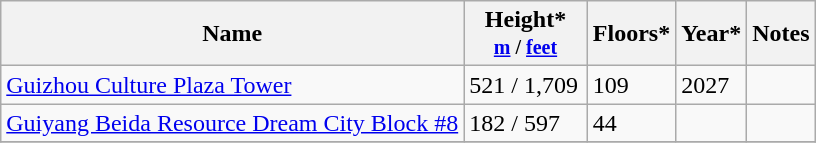<table class="wikitable sortable">
<tr>
<th>Name</th>
<th width="75px">Height*<br><small><a href='#'>m</a> / <a href='#'>feet</a></small></th>
<th>Floors*</th>
<th>Year*</th>
<th class="unsortable">Notes</th>
</tr>
<tr>
<td><a href='#'>Guizhou Culture Plaza Tower</a></td>
<td>521 / 1,709</td>
<td>109</td>
<td>2027</td>
<td></td>
</tr>
<tr>
<td><a href='#'>Guiyang Beida Resource Dream City Block #8</a></td>
<td>182 / 597</td>
<td>44</td>
<td></td>
<td></td>
</tr>
<tr>
</tr>
</table>
